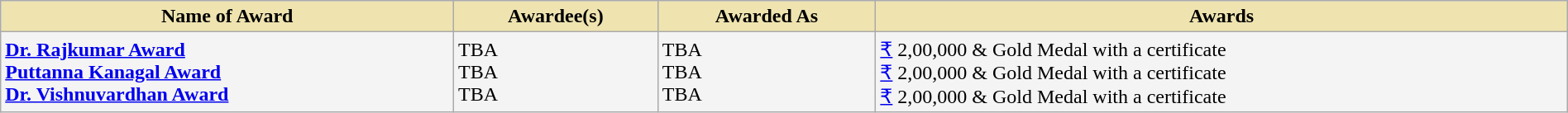<table class="wikitable" style="width:100%;">
<tr>
<th style="background-color:#EFE4B0;">Name of Award</th>
<th style="background-color:#EFE4B0;">Awardee(s)</th>
<th style="background-color:#EFE4B0;">Awarded As</th>
<th style="background-color:#EFE4B0;">Awards</th>
</tr>
<tr style="background-color:#F4F4F4">
<td><strong><a href='#'>Dr. Rajkumar Award</a></strong><br><strong><a href='#'>Puttanna Kanagal Award</a></strong><br><strong><a href='#'>Dr. Vishnuvardhan Award</a></strong></td>
<td>TBA<br>TBA<br>TBA</td>
<td>TBA<br>TBA<br>TBA</td>
<td><a href='#'>₹</a> 2,00,000 & Gold Medal with a certificate<br><a href='#'>₹</a> 2,00,000 & Gold Medal with a certificate<br><a href='#'>₹</a> 2,00,000 & Gold Medal with a certificate</td>
</tr>
</table>
